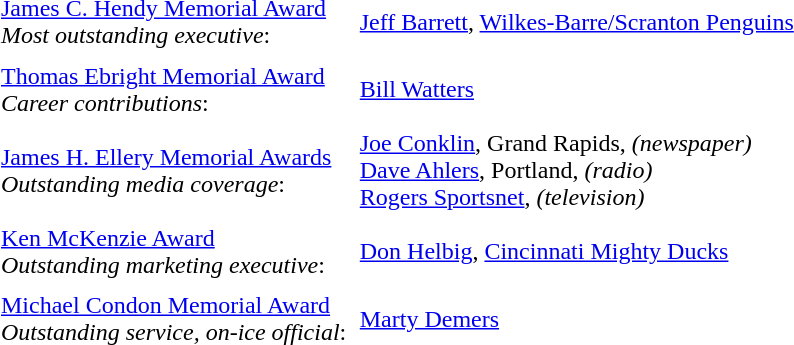<table cellpadding="3" cellspacing="3">
<tr>
<td><a href='#'>James C. Hendy Memorial Award</a><br><em>Most outstanding executive</em>:</td>
<td><a href='#'>Jeff Barrett</a>, <a href='#'>Wilkes-Barre/Scranton Penguins</a></td>
</tr>
<tr>
<td><a href='#'>Thomas Ebright Memorial Award</a><br><em>Career contributions</em>:</td>
<td><a href='#'>Bill Watters</a></td>
</tr>
<tr>
<td><a href='#'>James H. Ellery Memorial Awards</a> <br><em>Outstanding media coverage</em>:</td>
<td><a href='#'>Joe Conklin</a>, Grand Rapids, <em>(newspaper)</em><br><a href='#'>Dave Ahlers</a>, Portland, <em>(radio)</em><br><a href='#'>Rogers Sportsnet</a>, <em>(television)</em></td>
</tr>
<tr>
<td><a href='#'>Ken McKenzie Award</a><br><em>Outstanding marketing executive</em>:</td>
<td><a href='#'>Don Helbig</a>, <a href='#'>Cincinnati Mighty Ducks</a></td>
</tr>
<tr>
<td><a href='#'>Michael Condon Memorial Award</a><br><em>Outstanding service, on-ice official</em>:</td>
<td><a href='#'>Marty Demers</a></td>
</tr>
</table>
